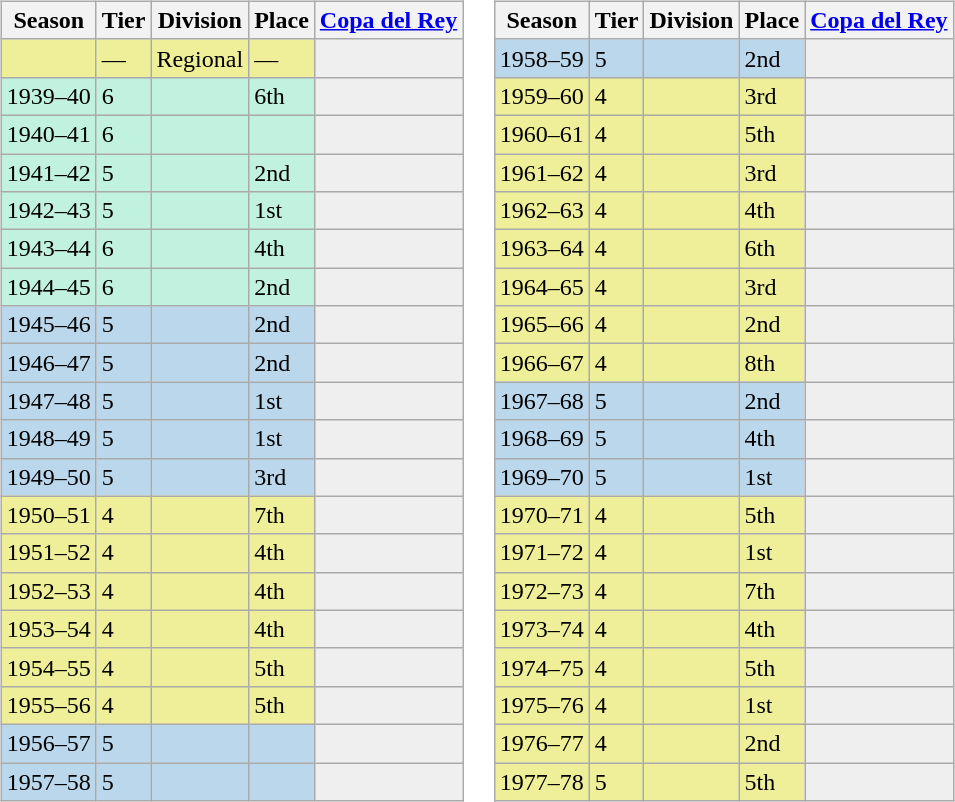<table>
<tr>
<td valign="top" width=0%><br><table class="wikitable">
<tr style="background:#f0f6fa;">
<th>Season</th>
<th>Tier</th>
<th>Division</th>
<th>Place</th>
<th><a href='#'>Copa del Rey</a></th>
</tr>
<tr>
<td style="background:#EFEF99;"></td>
<td style="background:#EFEF99;">—</td>
<td style="background:#EFEF99;">Regional</td>
<td style="background:#EFEF99;">—</td>
<th style="background:#efefef;"></th>
</tr>
<tr>
<td style="background:#C0F2DF;">1939–40</td>
<td style="background:#C0F2DF;">6</td>
<td style="background:#C0F2DF;"></td>
<td style="background:#C0F2DF;">6th</td>
<th style="background:#efefef;"></th>
</tr>
<tr>
<td style="background:#C0F2DF;">1940–41</td>
<td style="background:#C0F2DF;">6</td>
<td style="background:#C0F2DF;"></td>
<td style="background:#C0F2DF;"></td>
<th style="background:#efefef;"></th>
</tr>
<tr>
<td style="background:#C0F2DF;">1941–42</td>
<td style="background:#C0F2DF;">5</td>
<td style="background:#C0F2DF;"></td>
<td style="background:#C0F2DF;">2nd</td>
<th style="background:#efefef;"></th>
</tr>
<tr>
<td style="background:#C0F2DF;">1942–43</td>
<td style="background:#C0F2DF;">5</td>
<td style="background:#C0F2DF;"></td>
<td style="background:#C0F2DF;">1st</td>
<th style="background:#efefef;"></th>
</tr>
<tr>
<td style="background:#C0F2DF;">1943–44</td>
<td style="background:#C0F2DF;">6</td>
<td style="background:#C0F2DF;"></td>
<td style="background:#C0F2DF;">4th</td>
<th style="background:#efefef;"></th>
</tr>
<tr>
<td style="background:#C0F2DF;">1944–45</td>
<td style="background:#C0F2DF;">6</td>
<td style="background:#C0F2DF;"></td>
<td style="background:#C0F2DF;">2nd</td>
<th style="background:#efefef;"></th>
</tr>
<tr>
<td style="background:#BBD7EC;">1945–46</td>
<td style="background:#BBD7EC;">5</td>
<td style="background:#BBD7EC;"></td>
<td style="background:#BBD7EC;">2nd</td>
<th style="background:#efefef;"></th>
</tr>
<tr>
<td style="background:#BBD7EC;">1946–47</td>
<td style="background:#BBD7EC;">5</td>
<td style="background:#BBD7EC;"></td>
<td style="background:#BBD7EC;">2nd</td>
<th style="background:#efefef;"></th>
</tr>
<tr>
<td style="background:#BBD7EC;">1947–48</td>
<td style="background:#BBD7EC;">5</td>
<td style="background:#BBD7EC;"></td>
<td style="background:#BBD7EC;">1st</td>
<th style="background:#efefef;"></th>
</tr>
<tr>
<td style="background:#BBD7EC;">1948–49</td>
<td style="background:#BBD7EC;">5</td>
<td style="background:#BBD7EC;"></td>
<td style="background:#BBD7EC;">1st</td>
<th style="background:#efefef;"></th>
</tr>
<tr>
<td style="background:#BBD7EC;">1949–50</td>
<td style="background:#BBD7EC;">5</td>
<td style="background:#BBD7EC;"></td>
<td style="background:#BBD7EC;">3rd</td>
<th style="background:#efefef;"></th>
</tr>
<tr>
<td style="background:#EFEF99;">1950–51</td>
<td style="background:#EFEF99;">4</td>
<td style="background:#EFEF99;"></td>
<td style="background:#EFEF99;">7th</td>
<th style="background:#efefef;"></th>
</tr>
<tr>
<td style="background:#EFEF99;">1951–52</td>
<td style="background:#EFEF99;">4</td>
<td style="background:#EFEF99;"></td>
<td style="background:#EFEF99;">4th</td>
<th style="background:#efefef;"></th>
</tr>
<tr>
<td style="background:#EFEF99;">1952–53</td>
<td style="background:#EFEF99;">4</td>
<td style="background:#EFEF99;"></td>
<td style="background:#EFEF99;">4th</td>
<th style="background:#efefef;"></th>
</tr>
<tr>
<td style="background:#EFEF99;">1953–54</td>
<td style="background:#EFEF99;">4</td>
<td style="background:#EFEF99;"></td>
<td style="background:#EFEF99;">4th</td>
<th style="background:#efefef;"></th>
</tr>
<tr>
<td style="background:#EFEF99;">1954–55</td>
<td style="background:#EFEF99;">4</td>
<td style="background:#EFEF99;"></td>
<td style="background:#EFEF99;">5th</td>
<th style="background:#efefef;"></th>
</tr>
<tr>
<td style="background:#EFEF99;">1955–56</td>
<td style="background:#EFEF99;">4</td>
<td style="background:#EFEF99;"></td>
<td style="background:#EFEF99;">5th</td>
<th style="background:#efefef;"></th>
</tr>
<tr>
<td style="background:#BBD7EC;">1956–57</td>
<td style="background:#BBD7EC;">5</td>
<td style="background:#BBD7EC;"></td>
<td style="background:#BBD7EC;"></td>
<th style="background:#efefef;"></th>
</tr>
<tr>
<td style="background:#BBD7EC;">1957–58</td>
<td style="background:#BBD7EC;">5</td>
<td style="background:#BBD7EC;"></td>
<td style="background:#BBD7EC;"></td>
<th style="background:#efefef;"></th>
</tr>
</table>
</td>
<td valign="top" width=0%><br><table class="wikitable">
<tr style="background:#f0f6fa;">
<th>Season</th>
<th>Tier</th>
<th>Division</th>
<th>Place</th>
<th><a href='#'>Copa del Rey</a></th>
</tr>
<tr>
<td style="background:#BBD7EC;">1958–59</td>
<td style="background:#BBD7EC;">5</td>
<td style="background:#BBD7EC;"></td>
<td style="background:#BBD7EC;">2nd</td>
<th style="background:#efefef;"></th>
</tr>
<tr>
<td style="background:#EFEF99;">1959–60</td>
<td style="background:#EFEF99;">4</td>
<td style="background:#EFEF99;"></td>
<td style="background:#EFEF99;">3rd</td>
<th style="background:#efefef;"></th>
</tr>
<tr>
<td style="background:#EFEF99;">1960–61</td>
<td style="background:#EFEF99;">4</td>
<td style="background:#EFEF99;"></td>
<td style="background:#EFEF99;">5th</td>
<th style="background:#efefef;"></th>
</tr>
<tr>
<td style="background:#EFEF99;">1961–62</td>
<td style="background:#EFEF99;">4</td>
<td style="background:#EFEF99;"></td>
<td style="background:#EFEF99;">3rd</td>
<th style="background:#efefef;"></th>
</tr>
<tr>
<td style="background:#EFEF99;">1962–63</td>
<td style="background:#EFEF99;">4</td>
<td style="background:#EFEF99;"></td>
<td style="background:#EFEF99;">4th</td>
<th style="background:#efefef;"></th>
</tr>
<tr>
<td style="background:#EFEF99;">1963–64</td>
<td style="background:#EFEF99;">4</td>
<td style="background:#EFEF99;"></td>
<td style="background:#EFEF99;">6th</td>
<th style="background:#efefef;"></th>
</tr>
<tr>
<td style="background:#EFEF99;">1964–65</td>
<td style="background:#EFEF99;">4</td>
<td style="background:#EFEF99;"></td>
<td style="background:#EFEF99;">3rd</td>
<th style="background:#efefef;"></th>
</tr>
<tr>
<td style="background:#EFEF99;">1965–66</td>
<td style="background:#EFEF99;">4</td>
<td style="background:#EFEF99;"></td>
<td style="background:#EFEF99;">2nd</td>
<th style="background:#efefef;"></th>
</tr>
<tr>
<td style="background:#EFEF99;">1966–67</td>
<td style="background:#EFEF99;">4</td>
<td style="background:#EFEF99;"></td>
<td style="background:#EFEF99;">8th</td>
<th style="background:#efefef;"></th>
</tr>
<tr>
<td style="background:#BBD7EC;">1967–68</td>
<td style="background:#BBD7EC;">5</td>
<td style="background:#BBD7EC;"></td>
<td style="background:#BBD7EC;">2nd</td>
<th style="background:#efefef;"></th>
</tr>
<tr>
<td style="background:#BBD7EC;">1968–69</td>
<td style="background:#BBD7EC;">5</td>
<td style="background:#BBD7EC;"></td>
<td style="background:#BBD7EC;">4th</td>
<th style="background:#efefef;"></th>
</tr>
<tr>
<td style="background:#BBD7EC;">1969–70</td>
<td style="background:#BBD7EC;">5</td>
<td style="background:#BBD7EC;"></td>
<td style="background:#BBD7EC;">1st</td>
<th style="background:#efefef;"></th>
</tr>
<tr>
<td style="background:#EFEF99;">1970–71</td>
<td style="background:#EFEF99;">4</td>
<td style="background:#EFEF99;"></td>
<td style="background:#EFEF99;">5th</td>
<th style="background:#efefef;"></th>
</tr>
<tr>
<td style="background:#EFEF99;">1971–72</td>
<td style="background:#EFEF99;">4</td>
<td style="background:#EFEF99;"></td>
<td style="background:#EFEF99;">1st</td>
<th style="background:#efefef;"></th>
</tr>
<tr>
<td style="background:#EFEF99;">1972–73</td>
<td style="background:#EFEF99;">4</td>
<td style="background:#EFEF99;"></td>
<td style="background:#EFEF99;">7th</td>
<th style="background:#efefef;"></th>
</tr>
<tr>
<td style="background:#EFEF99;">1973–74</td>
<td style="background:#EFEF99;">4</td>
<td style="background:#EFEF99;"></td>
<td style="background:#EFEF99;">4th</td>
<th style="background:#efefef;"></th>
</tr>
<tr>
<td style="background:#EFEF99;">1974–75</td>
<td style="background:#EFEF99;">4</td>
<td style="background:#EFEF99;"></td>
<td style="background:#EFEF99;">5th</td>
<th style="background:#efefef;"></th>
</tr>
<tr>
<td style="background:#EFEF99;">1975–76</td>
<td style="background:#EFEF99;">4</td>
<td style="background:#EFEF99;"></td>
<td style="background:#EFEF99;">1st</td>
<th style="background:#efefef;"></th>
</tr>
<tr>
<td style="background:#EFEF99;">1976–77</td>
<td style="background:#EFEF99;">4</td>
<td style="background:#EFEF99;"></td>
<td style="background:#EFEF99;">2nd</td>
<th style="background:#efefef;"></th>
</tr>
<tr>
<td style="background:#EFEF99;">1977–78</td>
<td style="background:#EFEF99;">5</td>
<td style="background:#EFEF99;"></td>
<td style="background:#EFEF99;">5th</td>
<th style="background:#efefef;"></th>
</tr>
</table>
</td>
</tr>
</table>
